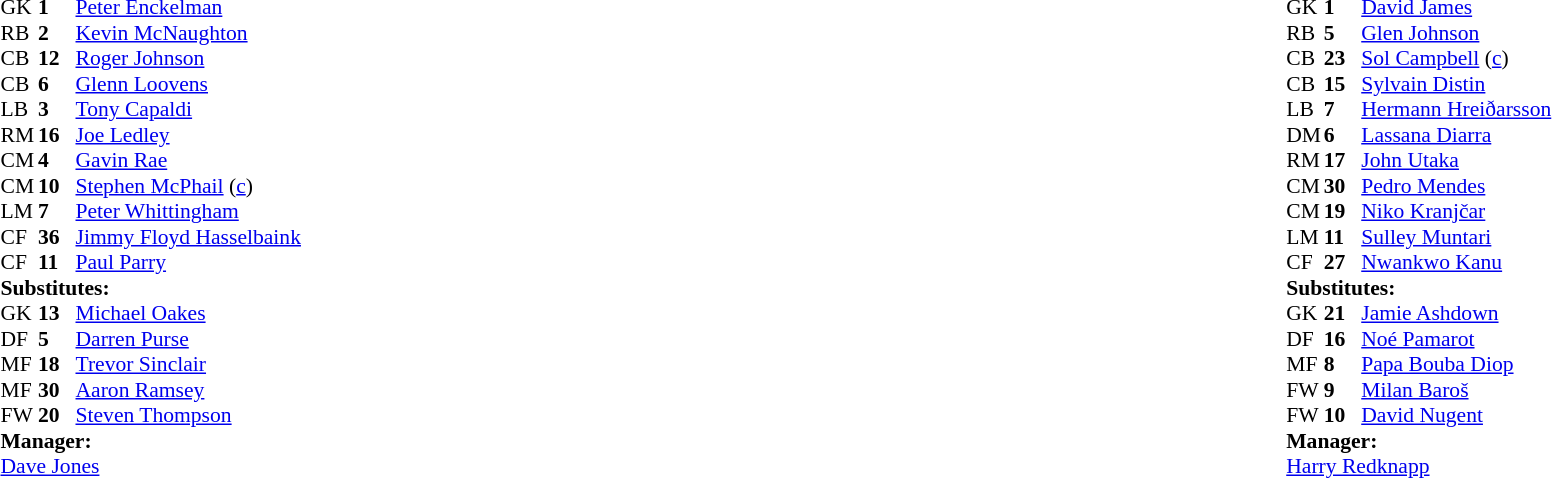<table style="width:100%">
<tr>
<td style="vertical-align:top;width:50%"><br><table style="font-size:90%" cellspacing="0" cellpadding="0">
<tr>
<th width="25"></th>
<th width="25"></th>
</tr>
<tr>
<td>GK</td>
<td><strong>1</strong></td>
<td> <a href='#'>Peter Enckelman</a></td>
</tr>
<tr>
<td>RB</td>
<td><strong>2</strong></td>
<td> <a href='#'>Kevin McNaughton</a></td>
</tr>
<tr>
<td>CB</td>
<td><strong>12</strong></td>
<td> <a href='#'>Roger Johnson</a></td>
</tr>
<tr>
<td>CB</td>
<td><strong>6</strong></td>
<td> <a href='#'>Glenn Loovens</a></td>
</tr>
<tr>
<td>LB</td>
<td><strong>3</strong></td>
<td> <a href='#'>Tony Capaldi</a></td>
</tr>
<tr>
<td>RM</td>
<td><strong>16</strong></td>
<td> <a href='#'>Joe Ledley</a></td>
</tr>
<tr>
<td>CM</td>
<td><strong>4</strong></td>
<td> <a href='#'>Gavin Rae</a></td>
<td></td>
<td></td>
</tr>
<tr>
<td>CM</td>
<td><strong>10</strong></td>
<td> <a href='#'>Stephen McPhail</a> (<a href='#'>c</a>)</td>
</tr>
<tr>
<td>LM</td>
<td><strong>7</strong></td>
<td> <a href='#'>Peter Whittingham</a></td>
<td></td>
<td></td>
</tr>
<tr>
<td>CF</td>
<td><strong>36</strong></td>
<td> <a href='#'>Jimmy Floyd Hasselbaink</a></td>
<td></td>
<td></td>
</tr>
<tr>
<td>CF</td>
<td><strong>11</strong></td>
<td> <a href='#'>Paul Parry</a></td>
</tr>
<tr>
<td colspan=4><strong>Substitutes:</strong></td>
</tr>
<tr>
<td>GK</td>
<td><strong>13</strong></td>
<td> <a href='#'>Michael Oakes</a></td>
</tr>
<tr>
<td>DF</td>
<td><strong>5</strong></td>
<td> <a href='#'>Darren Purse</a></td>
</tr>
<tr>
<td>MF</td>
<td><strong>18</strong></td>
<td> <a href='#'>Trevor Sinclair</a></td>
<td></td>
<td></td>
</tr>
<tr>
<td>MF</td>
<td><strong>30</strong></td>
<td> <a href='#'>Aaron Ramsey</a></td>
<td></td>
<td></td>
</tr>
<tr>
<td>FW</td>
<td><strong>20</strong></td>
<td> <a href='#'>Steven Thompson</a></td>
<td></td>
<td></td>
</tr>
<tr>
<td colspan=4><strong>Manager:</strong></td>
</tr>
<tr>
<td colspan="4"> <a href='#'>Dave Jones</a></td>
</tr>
</table>
</td>
<td style="vertical-align:top"></td>
<td style="vertical-align:top;width:50%"><br><table cellspacing="0" cellpadding="0" style="font-size:90%;margin:auto">
<tr>
<th width="25"></th>
<th width="25"></th>
</tr>
<tr>
<td>GK</td>
<td><strong>1</strong></td>
<td> <a href='#'>David James</a></td>
</tr>
<tr>
<td>RB</td>
<td><strong>5</strong></td>
<td> <a href='#'>Glen Johnson</a></td>
</tr>
<tr>
<td>CB</td>
<td><strong>23</strong></td>
<td> <a href='#'>Sol Campbell</a> (<a href='#'>c</a>)</td>
</tr>
<tr>
<td>CB</td>
<td><strong>15</strong></td>
<td> <a href='#'>Sylvain Distin</a></td>
</tr>
<tr>
<td>LB</td>
<td><strong>7</strong></td>
<td> <a href='#'>Hermann Hreiðarsson</a></td>
<td></td>
</tr>
<tr>
<td>DM</td>
<td><strong>6</strong></td>
<td> <a href='#'>Lassana Diarra</a></td>
<td></td>
</tr>
<tr>
<td>RM</td>
<td><strong>17</strong></td>
<td> <a href='#'>John Utaka</a></td>
<td></td>
<td></td>
</tr>
<tr>
<td>CM</td>
<td><strong>30</strong></td>
<td> <a href='#'>Pedro Mendes</a></td>
<td></td>
<td></td>
</tr>
<tr>
<td>CM</td>
<td><strong>19</strong></td>
<td> <a href='#'>Niko Kranjčar</a></td>
<td></td>
</tr>
<tr>
<td>LM</td>
<td><strong>11</strong></td>
<td> <a href='#'>Sulley Muntari</a></td>
</tr>
<tr>
<td>CF</td>
<td><strong>27</strong></td>
<td> <a href='#'>Nwankwo Kanu</a></td>
<td></td>
<td></td>
</tr>
<tr>
<td colspan=4><strong>Substitutes:</strong></td>
</tr>
<tr>
<td>GK</td>
<td><strong>21</strong></td>
<td> <a href='#'>Jamie Ashdown</a></td>
</tr>
<tr>
<td>DF</td>
<td><strong>16</strong></td>
<td> <a href='#'>Noé Pamarot</a></td>
</tr>
<tr>
<td>MF</td>
<td><strong>8</strong></td>
<td> <a href='#'>Papa Bouba Diop</a></td>
<td></td>
<td></td>
</tr>
<tr>
<td>FW</td>
<td><strong>9</strong></td>
<td> <a href='#'>Milan Baroš</a></td>
<td></td>
<td></td>
</tr>
<tr>
<td>FW</td>
<td><strong>10</strong></td>
<td> <a href='#'>David Nugent</a></td>
<td></td>
<td></td>
</tr>
<tr>
<td colspan=4><strong>Manager:</strong></td>
</tr>
<tr>
<td colspan="4"> <a href='#'>Harry Redknapp</a></td>
</tr>
</table>
</td>
</tr>
</table>
